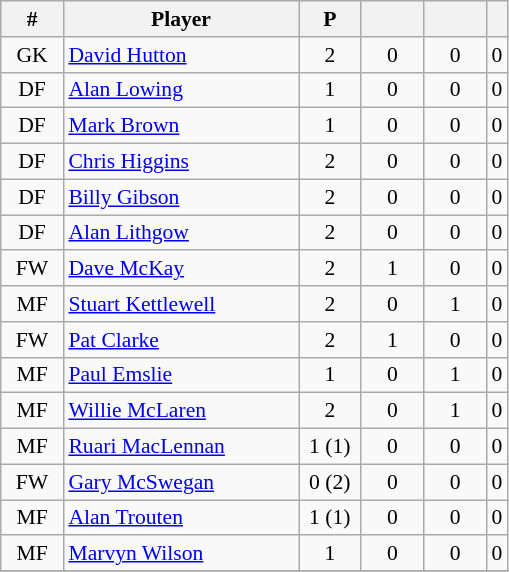<table class="wikitable sortable" style="font-size:90%; text-align:center">
<tr>
<th style="width:35px">#</th>
<th style="width:150px">Player</th>
<th style="width:35px">P</th>
<th style="width:35px"></th>
<th style="width:35px"></th>
<th style="width="35px"></th>
</tr>
<tr --->
<td>GK</td>
<td style="text-align:left"> <a href='#'>David Hutton</a></td>
<td>2</td>
<td>0</td>
<td>0</td>
<td>0</td>
</tr>
<tr --->
<td>DF</td>
<td style="text-align:left"> <a href='#'>Alan Lowing</a></td>
<td>1</td>
<td>0</td>
<td>0</td>
<td>0</td>
</tr>
<tr --->
<td>DF</td>
<td style="text-align:left"> <a href='#'>Mark Brown</a></td>
<td>1</td>
<td>0</td>
<td>0</td>
<td>0</td>
</tr>
<tr --->
<td>DF</td>
<td style="text-align:left"> <a href='#'>Chris Higgins</a></td>
<td>2</td>
<td>0</td>
<td>0</td>
<td>0</td>
</tr>
<tr --->
<td>DF</td>
<td style="text-align:left"> <a href='#'>Billy Gibson</a></td>
<td>2</td>
<td>0</td>
<td>0</td>
<td>0</td>
</tr>
<tr --->
<td>DF</td>
<td style="text-align:left"> <a href='#'>Alan Lithgow</a></td>
<td>2</td>
<td>0</td>
<td>0</td>
<td>0</td>
</tr>
<tr --->
<td>FW</td>
<td style="text-align:left"> <a href='#'>Dave McKay</a></td>
<td>2</td>
<td>1</td>
<td>0</td>
<td>0</td>
</tr>
<tr --->
<td>MF</td>
<td style="text-align:left"> <a href='#'>Stuart Kettlewell</a></td>
<td>2</td>
<td>0</td>
<td>1</td>
<td>0</td>
</tr>
<tr --->
<td>FW</td>
<td style="text-align:left"> <a href='#'>Pat Clarke</a></td>
<td>2</td>
<td>1</td>
<td>0</td>
<td>0</td>
</tr>
<tr --->
<td>MF</td>
<td style="text-align:left"> <a href='#'>Paul Emslie</a></td>
<td>1</td>
<td>0</td>
<td>1</td>
<td>0</td>
</tr>
<tr --->
<td>MF</td>
<td style="text-align:left"> <a href='#'>Willie McLaren</a></td>
<td>2</td>
<td>0</td>
<td>1</td>
<td>0</td>
</tr>
<tr --->
<td>MF</td>
<td style="text-align:left"> <a href='#'>Ruari MacLennan</a></td>
<td>1 (1)</td>
<td>0</td>
<td>0</td>
<td>0</td>
</tr>
<tr --->
<td>FW</td>
<td style="text-align:left"> <a href='#'>Gary McSwegan</a></td>
<td>0 (2)</td>
<td>0</td>
<td>0</td>
<td>0</td>
</tr>
<tr --->
<td>MF</td>
<td style="text-align:left"> <a href='#'>Alan Trouten</a></td>
<td>1 (1)</td>
<td>0</td>
<td>0</td>
<td>0</td>
</tr>
<tr --->
<td>MF</td>
<td style="text-align:left"> <a href='#'>Marvyn Wilson</a></td>
<td>1</td>
<td>0</td>
<td>0</td>
<td>0</td>
</tr>
<tr --->
</tr>
</table>
